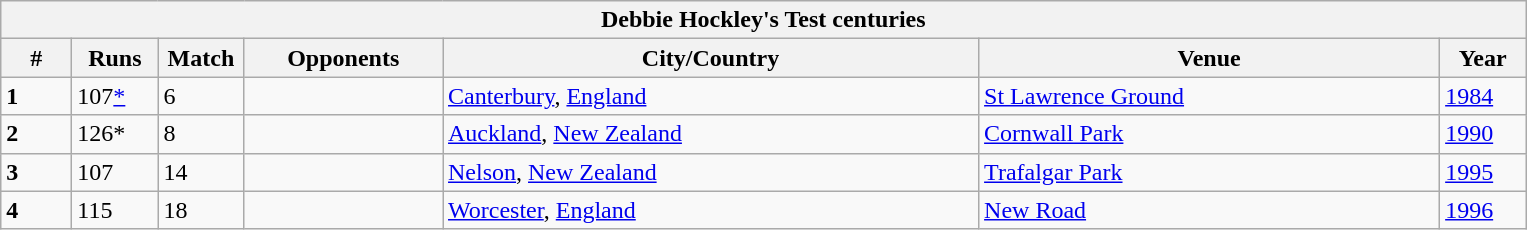<table class="wikitable">
<tr>
<th colspan="8">Debbie Hockley's Test centuries</th>
</tr>
<tr>
<th style="width:40px;">#</th>
<th style="width:50px;">Runs</th>
<th style="width:50px;">Match</th>
<th style="width:125px;">Opponents</th>
<th style="width:350px;">City/Country</th>
<th style="width:300px;">Venue</th>
<th style="width:50px;">Year</th>
</tr>
<tr>
<td><strong>1</strong></td>
<td>107<a href='#'>*</a></td>
<td>6</td>
<td></td>
<td> <a href='#'>Canterbury</a>, <a href='#'>England</a></td>
<td><a href='#'>St Lawrence Ground</a></td>
<td><a href='#'>1984</a></td>
</tr>
<tr>
<td><strong>2</strong></td>
<td>126*</td>
<td>8</td>
<td></td>
<td> <a href='#'>Auckland</a>, <a href='#'>New Zealand</a></td>
<td><a href='#'>Cornwall Park</a></td>
<td><a href='#'>1990</a></td>
</tr>
<tr>
<td><strong>3</strong></td>
<td>107</td>
<td>14</td>
<td></td>
<td> <a href='#'>Nelson</a>, <a href='#'>New Zealand</a></td>
<td><a href='#'>Trafalgar Park</a></td>
<td><a href='#'>1995</a></td>
</tr>
<tr>
<td><strong>4</strong></td>
<td>115</td>
<td>18</td>
<td></td>
<td> <a href='#'>Worcester</a>, <a href='#'>England</a></td>
<td><a href='#'>New Road</a></td>
<td><a href='#'>1996</a></td>
</tr>
</table>
